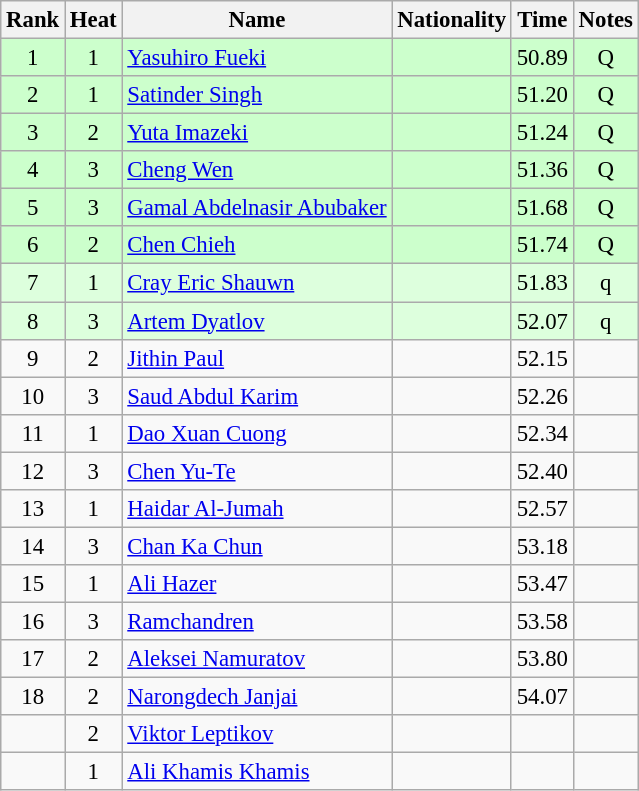<table class="wikitable sortable" style="text-align:center; font-size:95%">
<tr>
<th>Rank</th>
<th>Heat</th>
<th>Name</th>
<th>Nationality</th>
<th>Time</th>
<th>Notes</th>
</tr>
<tr bgcolor=ccffcc>
<td>1</td>
<td>1</td>
<td align=left><a href='#'>Yasuhiro Fueki</a></td>
<td align=left></td>
<td>50.89</td>
<td>Q</td>
</tr>
<tr bgcolor=ccffcc>
<td>2</td>
<td>1</td>
<td align=left><a href='#'>Satinder Singh</a></td>
<td align=left></td>
<td>51.20</td>
<td>Q</td>
</tr>
<tr bgcolor=ccffcc>
<td>3</td>
<td>2</td>
<td align=left><a href='#'>Yuta Imazeki</a></td>
<td align=left></td>
<td>51.24</td>
<td>Q</td>
</tr>
<tr bgcolor=ccffcc>
<td>4</td>
<td>3</td>
<td align=left><a href='#'>Cheng Wen</a></td>
<td align=left></td>
<td>51.36</td>
<td>Q</td>
</tr>
<tr bgcolor=ccffcc>
<td>5</td>
<td>3</td>
<td align=left><a href='#'>Gamal Abdelnasir Abubaker</a></td>
<td align=left></td>
<td>51.68</td>
<td>Q</td>
</tr>
<tr bgcolor=ccffcc>
<td>6</td>
<td>2</td>
<td align=left><a href='#'>Chen Chieh</a></td>
<td align=left></td>
<td>51.74</td>
<td>Q</td>
</tr>
<tr bgcolor=ddffdd>
<td>7</td>
<td>1</td>
<td align=left><a href='#'>Cray Eric Shauwn</a></td>
<td align=left></td>
<td>51.83</td>
<td>q</td>
</tr>
<tr bgcolor=ddffdd>
<td>8</td>
<td>3</td>
<td align=left><a href='#'>Artem Dyatlov</a></td>
<td align=left></td>
<td>52.07</td>
<td>q</td>
</tr>
<tr>
<td>9</td>
<td>2</td>
<td align=left><a href='#'>Jithin Paul</a></td>
<td align=left></td>
<td>52.15</td>
<td></td>
</tr>
<tr>
<td>10</td>
<td>3</td>
<td align=left><a href='#'>Saud Abdul Karim</a></td>
<td align=left></td>
<td>52.26</td>
<td></td>
</tr>
<tr>
<td>11</td>
<td>1</td>
<td align=left><a href='#'>Dao Xuan Cuong</a></td>
<td align=left></td>
<td>52.34</td>
<td></td>
</tr>
<tr>
<td>12</td>
<td>3</td>
<td align=left><a href='#'>Chen Yu-Te</a></td>
<td align=left></td>
<td>52.40</td>
<td></td>
</tr>
<tr>
<td>13</td>
<td>1</td>
<td align=left><a href='#'>Haidar Al-Jumah</a></td>
<td align=left></td>
<td>52.57</td>
<td></td>
</tr>
<tr>
<td>14</td>
<td>3</td>
<td align=left><a href='#'>Chan Ka Chun</a></td>
<td align=left></td>
<td>53.18</td>
<td></td>
</tr>
<tr>
<td>15</td>
<td>1</td>
<td align=left><a href='#'>Ali Hazer</a></td>
<td align=left></td>
<td>53.47</td>
<td></td>
</tr>
<tr>
<td>16</td>
<td>3</td>
<td align=left><a href='#'>Ramchandren</a></td>
<td align=left></td>
<td>53.58</td>
<td></td>
</tr>
<tr>
<td>17</td>
<td>2</td>
<td align=left><a href='#'>Aleksei Namuratov</a></td>
<td align=left></td>
<td>53.80</td>
<td></td>
</tr>
<tr>
<td>18</td>
<td>2</td>
<td align=left><a href='#'>Narongdech Janjai</a></td>
<td align=left></td>
<td>54.07</td>
<td></td>
</tr>
<tr>
<td></td>
<td>2</td>
<td align=left><a href='#'>Viktor Leptikov</a></td>
<td align=left></td>
<td></td>
<td></td>
</tr>
<tr>
<td></td>
<td>1</td>
<td align=left><a href='#'>Ali Khamis Khamis</a></td>
<td align=left></td>
<td></td>
<td></td>
</tr>
</table>
